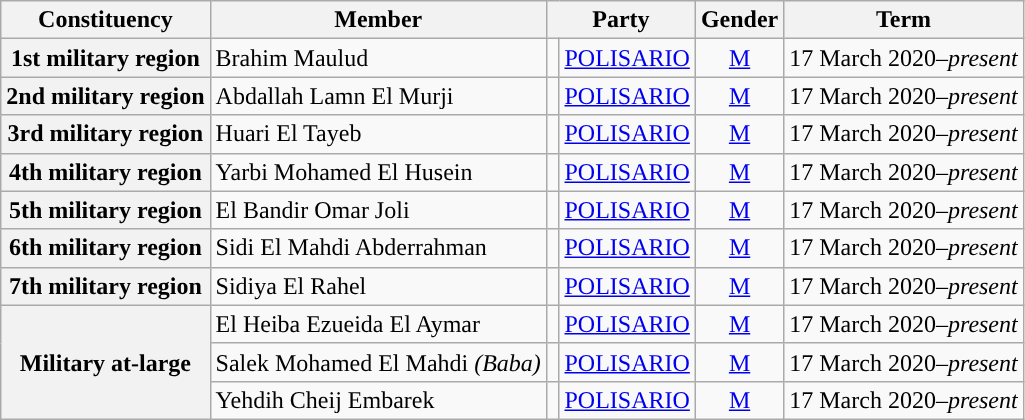<table class="wikitable">
<tr valign=bottom>
<th>Constituency</th>
<th>Member</th>
<th colspan="2">Party</th>
<th>Gender</th>
<th>Term</th>
</tr>
<tr>
<th>1st military region</th>
<td>Brahim Maulud</td>
<td width="1"></td>
<td><a href='#'>POLISARIO</a></td>
<td align="center"><a href='#'>M</a></td>
<td>17 March 2020–<em>present</em></td>
</tr>
<tr>
<th>2nd military region</th>
<td>Abdallah Lamn El Murji</td>
<td width="1"></td>
<td><a href='#'>POLISARIO</a></td>
<td align="center"><a href='#'>M</a></td>
<td>17 March 2020–<em>present</em></td>
</tr>
<tr>
<th>3rd military region</th>
<td>Huari El Tayeb</td>
<td width="1"></td>
<td><a href='#'>POLISARIO</a></td>
<td align="center"><a href='#'>M</a></td>
<td>17 March 2020–<em>present</em></td>
</tr>
<tr>
<th>4th military region</th>
<td>Yarbi Mohamed El Husein</td>
<td width="1"></td>
<td><a href='#'>POLISARIO</a></td>
<td align="center"><a href='#'>M</a></td>
<td>17 March 2020–<em>present</em></td>
</tr>
<tr>
<th>5th military region</th>
<td>El Bandir Omar Joli</td>
<td width="1"></td>
<td><a href='#'>POLISARIO</a></td>
<td align="center"><a href='#'>M</a></td>
<td>17 March 2020–<em>present</em></td>
</tr>
<tr>
<th>6th military region</th>
<td>Sidi El Mahdi Abderrahman</td>
<td width="1"></td>
<td><a href='#'>POLISARIO</a></td>
<td align="center"><a href='#'>M</a></td>
<td>17 March 2020–<em>present</em></td>
</tr>
<tr>
<th>7th military region</th>
<td>Sidiya El Rahel</td>
<td width="1"></td>
<td><a href='#'>POLISARIO</a></td>
<td align="center"><a href='#'>M</a></td>
<td>17 March 2020–<em>present</em></td>
</tr>
<tr>
<th rowspan="3">Military at-large</th>
<td>El Heiba Ezueida El Aymar</td>
<td width="1"></td>
<td><a href='#'>POLISARIO</a></td>
<td align="center"><a href='#'>M</a></td>
<td>17 March 2020–<em>present</em></td>
</tr>
<tr>
<td>Salek Mohamed El Mahdi <em>(Baba)</em></td>
<td width="1"></td>
<td><a href='#'>POLISARIO</a></td>
<td align="center"><a href='#'>M</a></td>
<td>17 March 2020–<em>present</em></td>
</tr>
<tr>
<td>Yehdih Cheij Embarek</td>
<td width="1"></td>
<td><a href='#'>POLISARIO</a></td>
<td align="center"><a href='#'>M</a></td>
<td>17 March 2020–<em>present</em></td>
</tr>
</table>
